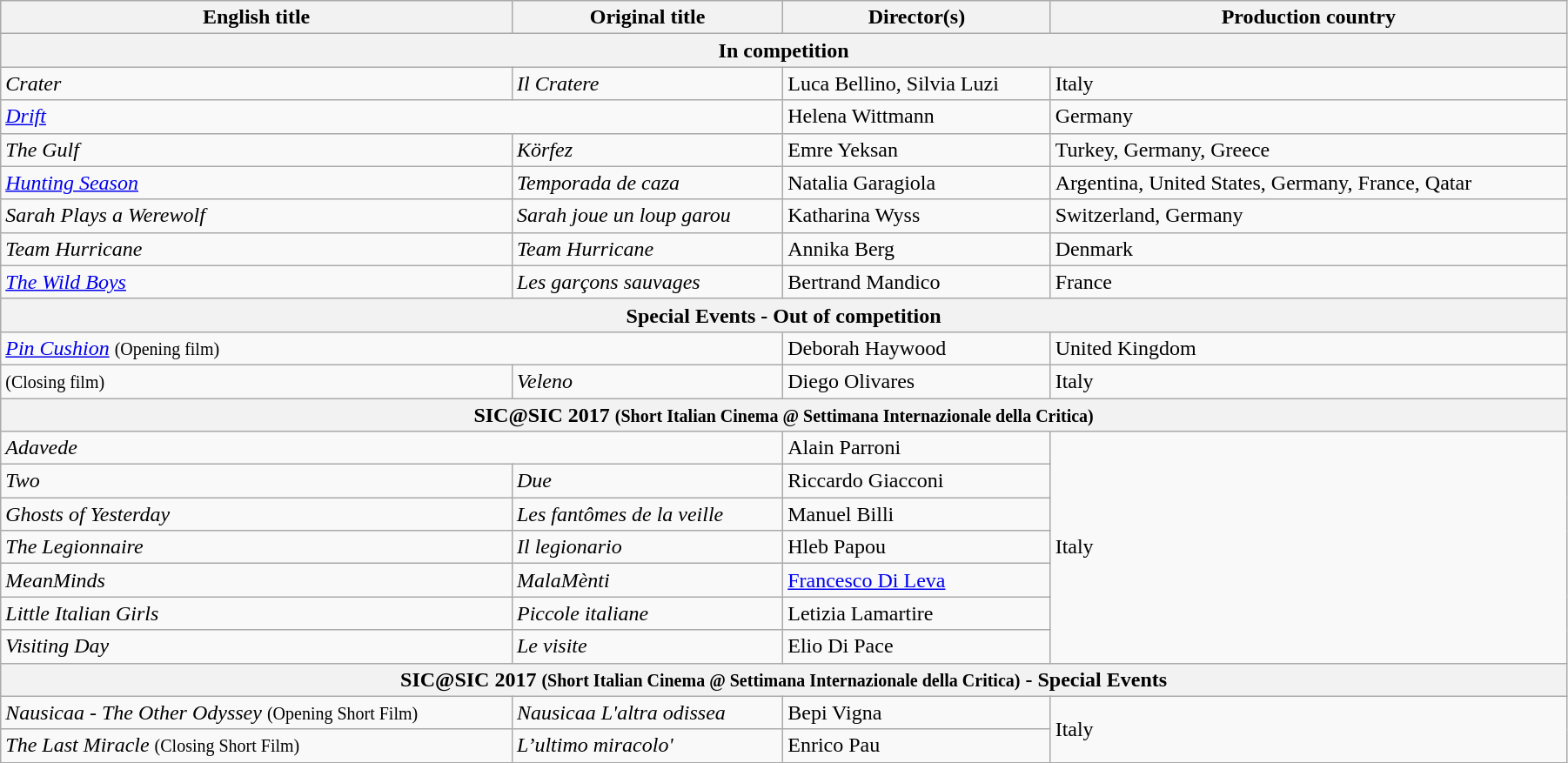<table class="wikitable" style="width:95%; margin-top:2px; margin-bottom:0px">
<tr>
<th>English title</th>
<th>Original title</th>
<th>Director(s)</th>
<th>Production country</th>
</tr>
<tr>
<th colspan=4>In competition</th>
</tr>
<tr>
<td><em>Crater</em></td>
<td data-sort-value="Cratere"><em>Il Cratere</em></td>
<td data-sort-value="Bellino">Luca Bellino, Silvia Luzi</td>
<td>Italy</td>
</tr>
<tr>
<td colspan=2><em><a href='#'>Drift</a></em></td>
<td data-sort-value="Wittmann">Helena Wittmann</td>
<td>Germany</td>
</tr>
<tr>
<td data-sort-value="Gulf"><em>The Gulf</em></td>
<td><em>Körfez</em></td>
<td data-sort-value="Yeksan">Emre Yeksan</td>
<td>Turkey, Germany, Greece</td>
</tr>
<tr>
<td><em><a href='#'>Hunting Season</a></em></td>
<td><em>Temporada de caza</em></td>
<td data-sort-value="Garagiola">Natalia Garagiola</td>
<td>Argentina, United States, Germany, France, Qatar</td>
</tr>
<tr>
<td><em>Sarah Plays a Werewolf</em></td>
<td><em>Sarah joue un loup garou</em></td>
<td data-sort-value="Wyss">Katharina Wyss</td>
<td>Switzerland, Germany</td>
</tr>
<tr>
<td><em>Team Hurricane</em></td>
<td><em>Team Hurricane</em></td>
<td data-sort-value="Berg">Annika Berg</td>
<td>Denmark</td>
</tr>
<tr>
<td data-sort-value="Wild"><em><a href='#'>The Wild Boys</a></em></td>
<td data-sort-value="Garcons"><em>Les garçons sauvages</em></td>
<td data-sort-value="Mandico">Bertrand Mandico</td>
<td>France</td>
</tr>
<tr>
<th colspan="4">Special Events - Out of competition</th>
</tr>
<tr>
<td colspan="2"><em><a href='#'>Pin Cushion</a></em> <small>(Opening film)</small></td>
<td>Deborah Haywood</td>
<td>United Kingdom</td>
</tr>
<tr>
<td> <small>(Closing film)</small></td>
<td><em>Veleno</em></td>
<td>Diego Olivares</td>
<td>Italy</td>
</tr>
<tr>
<th colspan="4">SIC@SIC 2017 <small>(Short Italian Cinema @ Settimana Internazionale della Critica)</small></th>
</tr>
<tr>
<td colspan="2"><em>Adavede</em></td>
<td>Alain Parroni</td>
<td rowspan="7">Italy</td>
</tr>
<tr>
<td><em>Two</em></td>
<td><em>Due</em></td>
<td>Riccardo Giacconi</td>
</tr>
<tr>
<td><em>Ghosts of Yesterday</em></td>
<td><em>Les fantômes de la veille</em></td>
<td>Manuel Billi</td>
</tr>
<tr>
<td><em>The Legionnaire</em></td>
<td><em>Il legionario</em></td>
<td>Hleb Papou</td>
</tr>
<tr>
<td><em>MeanMinds</em></td>
<td><em>MalaMènti</em></td>
<td><a href='#'>Francesco Di Leva</a></td>
</tr>
<tr>
<td><em>Little Italian Girls</em></td>
<td><em>Piccole italiane</em></td>
<td>Letizia Lamartire</td>
</tr>
<tr>
<td><em>Visiting Day</em></td>
<td><em>Le visite</em></td>
<td>Elio Di Pace</td>
</tr>
<tr>
<th colspan="4">SIC@SIC 2017 <small>(Short Italian Cinema @ Settimana Internazionale della Critica)</small> - Special Events</th>
</tr>
<tr>
<td><em>Nausicaa - The Other Odyssey</em> <small>(Opening Short Film)</small></td>
<td><em>Nausicaa L'altra odissea</em></td>
<td>Bepi Vigna</td>
<td rowspan="2">Italy</td>
</tr>
<tr>
<td><em>The Last Miracle</em> <small>(Closing Short Film)</small></td>
<td><em>L’ultimo miracolo' </em></td>
<td>Enrico Pau</td>
</tr>
</table>
